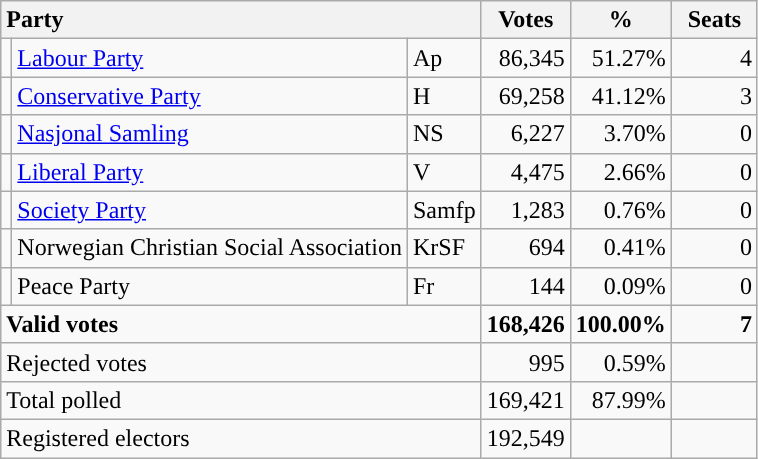<table class="wikitable" border="1" style="text-align:right;">
<tr>
<th style="text-align:left;" colspan=3>Party</th>
<th align=center width="50">Votes</th>
<th align=center width="50">%</th>
<th align=center width="50">Seats</th>
</tr>
<tr>
<td style="color:inherit;background:"></td>
<td align=left><a href='#'>Labour Party</a></td>
<td align=left>Ap</td>
<td>86,345</td>
<td>51.27%</td>
<td>4</td>
</tr>
<tr>
<td style="color:inherit;background:"></td>
<td align=left><a href='#'>Conservative Party</a></td>
<td align=left>H</td>
<td>69,258</td>
<td>41.12%</td>
<td>3</td>
</tr>
<tr>
<td style="color:inherit;background:"></td>
<td align=left><a href='#'>Nasjonal Samling</a></td>
<td align=left>NS</td>
<td>6,227</td>
<td>3.70%</td>
<td>0</td>
</tr>
<tr>
<td style="color:inherit;background:"></td>
<td align=left><a href='#'>Liberal Party</a></td>
<td align=left>V</td>
<td>4,475</td>
<td>2.66%</td>
<td>0</td>
</tr>
<tr>
<td></td>
<td align=left><a href='#'>Society Party</a></td>
<td align=left>Samfp</td>
<td>1,283</td>
<td>0.76%</td>
<td>0</td>
</tr>
<tr>
<td></td>
<td align=left>Norwegian Christian Social Association</td>
<td align=left>KrSF</td>
<td>694</td>
<td>0.41%</td>
<td>0</td>
</tr>
<tr>
<td></td>
<td align=left>Peace Party</td>
<td align=left>Fr</td>
<td>144</td>
<td>0.09%</td>
<td>0</td>
</tr>
<tr style="font-weight:bold">
<td align=left colspan=3>Valid votes</td>
<td>168,426</td>
<td>100.00%</td>
<td>7</td>
</tr>
<tr>
<td align=left colspan=3>Rejected votes</td>
<td>995</td>
<td>0.59%</td>
<td></td>
</tr>
<tr>
<td align=left colspan=3>Total polled</td>
<td>169,421</td>
<td>87.99%</td>
<td></td>
</tr>
<tr>
<td align=left colspan=3>Registered electors</td>
<td>192,549</td>
<td></td>
<td></td>
</tr>
</table>
